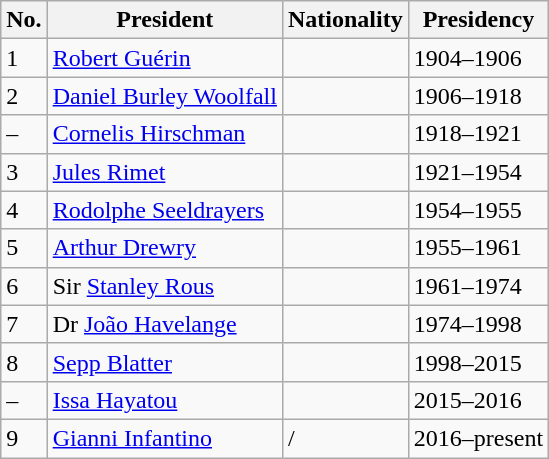<table class="wikitable">
<tr>
<th>No.</th>
<th>President</th>
<th>Nationality</th>
<th>Presidency</th>
</tr>
<tr>
<td>1</td>
<td><a href='#'>Robert Guérin</a></td>
<td></td>
<td>1904–1906</td>
</tr>
<tr>
<td>2</td>
<td><a href='#'>Daniel Burley Woolfall</a></td>
<td></td>
<td>1906–1918</td>
</tr>
<tr>
<td>–</td>
<td><a href='#'>Cornelis Hirschman</a> </td>
<td></td>
<td>1918–1921</td>
</tr>
<tr>
<td>3</td>
<td><a href='#'>Jules Rimet</a></td>
<td></td>
<td>1921–1954</td>
</tr>
<tr>
<td>4</td>
<td><a href='#'>Rodolphe Seeldrayers</a></td>
<td></td>
<td>1954–1955</td>
</tr>
<tr>
<td>5</td>
<td><a href='#'>Arthur Drewry</a></td>
<td></td>
<td>1955–1961</td>
</tr>
<tr>
<td>6</td>
<td>Sir <a href='#'>Stanley Rous</a></td>
<td></td>
<td>1961–1974</td>
</tr>
<tr>
<td>7</td>
<td>Dr <a href='#'>João Havelange</a></td>
<td></td>
<td>1974–1998</td>
</tr>
<tr>
<td>8</td>
<td><a href='#'>Sepp Blatter</a></td>
<td></td>
<td>1998–2015</td>
</tr>
<tr>
<td>–</td>
<td><a href='#'>Issa Hayatou</a> </td>
<td></td>
<td>2015–2016</td>
</tr>
<tr>
<td>9</td>
<td><a href='#'>Gianni Infantino</a></td>
<td>/</td>
<td>2016–present</td>
</tr>
</table>
